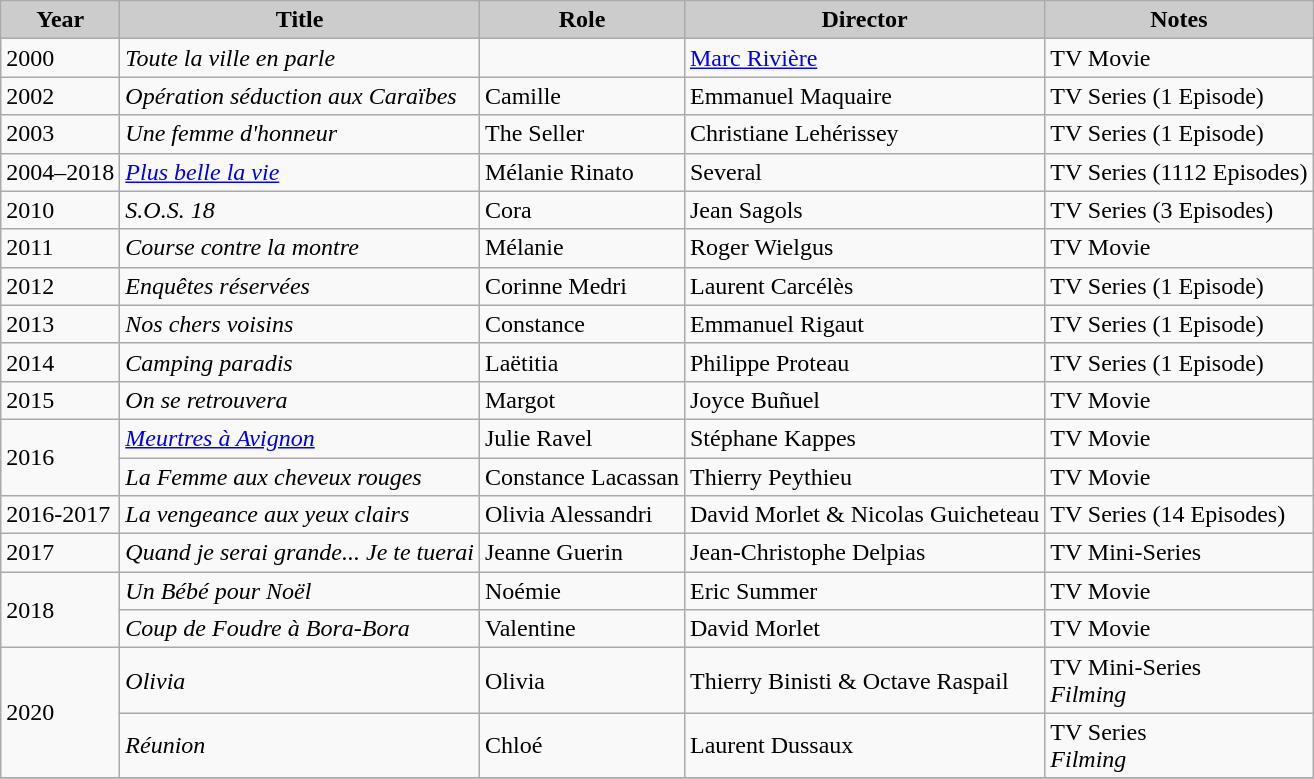<table class="wikitable">
<tr>
<th style="background: #CCCCCC;">Year</th>
<th style="background: #CCCCCC;">Title</th>
<th style="background: #CCCCCC;">Role</th>
<th style="background: #CCCCCC;">Director</th>
<th style="background: #CCCCCC;">Notes</th>
</tr>
<tr>
<td>2000</td>
<td><em>Toute la ville en parle</em></td>
<td></td>
<td><a href='#'>Marc Rivière</a></td>
<td>TV Movie</td>
</tr>
<tr>
<td>2002</td>
<td><em>Opération séduction aux Caraïbes</em></td>
<td>Camille</td>
<td>Emmanuel Maquaire</td>
<td>TV Series (1 Episode)</td>
</tr>
<tr>
<td>2003</td>
<td><em>Une femme d'honneur</em></td>
<td>The Seller</td>
<td>Christiane Lehérissey</td>
<td>TV Series (1 Episode)</td>
</tr>
<tr>
<td>2004–2018</td>
<td><em><a href='#'>Plus belle la vie</a></em></td>
<td>Mélanie Rinato</td>
<td>Several</td>
<td>TV Series (1112 Episodes)</td>
</tr>
<tr>
<td>2010</td>
<td><em>S.O.S. 18</em></td>
<td>Cora</td>
<td>Jean Sagols</td>
<td>TV Series (3 Episodes)</td>
</tr>
<tr>
<td>2011</td>
<td><em>Course contre la montre</em></td>
<td>Mélanie</td>
<td>Roger Wielgus</td>
<td>TV Movie</td>
</tr>
<tr>
<td>2012</td>
<td><em>Enquêtes réservées</em></td>
<td>Corinne Medri</td>
<td>Laurent Carcélès</td>
<td>TV Series (1 Episode)</td>
</tr>
<tr>
<td>2013</td>
<td><em>Nos chers voisins</em></td>
<td>Constance</td>
<td>Emmanuel Rigaut</td>
<td>TV Series (1 Episode)</td>
</tr>
<tr>
<td>2014</td>
<td><em>Camping paradis</em></td>
<td>Laëtitia</td>
<td>Philippe Proteau</td>
<td>TV Series (1 Episode)</td>
</tr>
<tr>
<td>2015</td>
<td><em>On se retrouvera</em></td>
<td>Margot</td>
<td>Joyce Buñuel</td>
<td>TV Movie</td>
</tr>
<tr>
<td rowspan=2>2016</td>
<td><em><a href='#'>Meurtres à Avignon</a></em></td>
<td>Julie Ravel</td>
<td>Stéphane Kappes</td>
<td>TV Movie</td>
</tr>
<tr>
<td><em>La Femme aux cheveux rouges</em></td>
<td>Constance Lacassan</td>
<td>Thierry Peythieu</td>
<td>TV Movie</td>
</tr>
<tr>
<td>2016-2017</td>
<td><em>La vengeance aux yeux clairs</em></td>
<td>Olivia Alessandri</td>
<td>David Morlet & Nicolas Guicheteau</td>
<td>TV Series (14 Episodes)</td>
</tr>
<tr>
<td>2017</td>
<td><em>Quand je serai grande... Je te tuerai</em></td>
<td>Jeanne Guerin</td>
<td>Jean-Christophe Delpias</td>
<td>TV Mini-Series</td>
</tr>
<tr>
<td rowspan=2>2018</td>
<td><em>Un Bébé pour Noël</em></td>
<td>Noémie</td>
<td>Eric Summer</td>
<td>TV Movie</td>
</tr>
<tr>
<td><em>Coup de Foudre à Bora-Bora</em></td>
<td>Valentine</td>
<td>David Morlet</td>
<td>TV Movie</td>
</tr>
<tr>
<td rowspan=2>2020</td>
<td><em>Olivia</em></td>
<td>Olivia</td>
<td>Thierry Binisti & Octave Raspail</td>
<td>TV Mini-Series<br><em>Filming</em></td>
</tr>
<tr>
<td><em>Réunion</em></td>
<td>Chloé</td>
<td>Laurent Dussaux</td>
<td>TV Series<br><em>Filming</em></td>
</tr>
<tr>
</tr>
</table>
